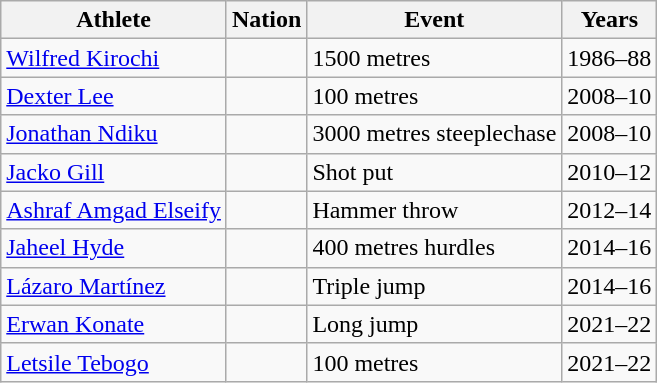<table class=wikitable>
<tr>
<th>Athlete</th>
<th>Nation</th>
<th>Event</th>
<th>Years</th>
</tr>
<tr>
<td><a href='#'>Wilfred Kirochi</a></td>
<td></td>
<td>1500 metres</td>
<td>1986–88</td>
</tr>
<tr>
<td><a href='#'>Dexter Lee</a></td>
<td></td>
<td>100 metres</td>
<td>2008–10</td>
</tr>
<tr>
<td><a href='#'>Jonathan Ndiku</a></td>
<td></td>
<td>3000 metres steeplechase</td>
<td>2008–10</td>
</tr>
<tr>
<td><a href='#'>Jacko Gill</a></td>
<td></td>
<td>Shot put</td>
<td>2010–12</td>
</tr>
<tr>
<td><a href='#'>Ashraf Amgad Elseify</a></td>
<td></td>
<td>Hammer throw</td>
<td>2012–14</td>
</tr>
<tr>
<td><a href='#'>Jaheel Hyde</a></td>
<td></td>
<td>400 metres hurdles</td>
<td>2014–16</td>
</tr>
<tr>
<td><a href='#'>Lázaro Martínez</a></td>
<td></td>
<td>Triple jump</td>
<td>2014–16</td>
</tr>
<tr>
<td><a href='#'>Erwan Konate</a></td>
<td></td>
<td>Long jump</td>
<td>2021–22</td>
</tr>
<tr>
<td><a href='#'>Letsile Tebogo</a></td>
<td></td>
<td>100 metres</td>
<td>2021–22</td>
</tr>
</table>
